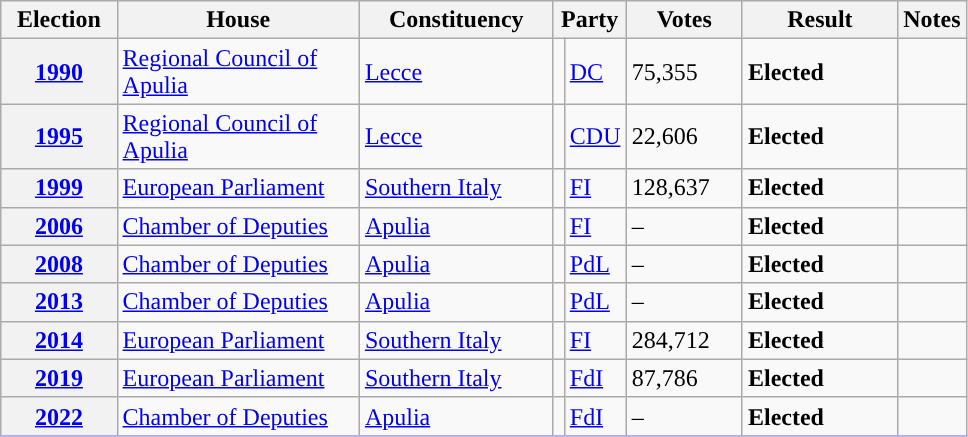<table class=wikitable style="width:51%; border:1px #AAAAFF solid">
<tr>
<th width=12%>Election</th>
<th width=25%>House</th>
<th width=20%>Constituency</th>
<th width=5% colspan="2">Party</th>
<th width=12%>Votes</th>
<th width=16%>Result</th>
<th width=7%>Notes</th>
</tr>
<tr>
<th><a href='#'>1990</a></th>
<td><a href='#'>Regional Council of Apulia</a></td>
<td><a href='#'>Lecce</a></td>
<td></td>
<td><a href='#'>DC</a></td>
<td>75,355</td>
<td> <strong>Elected</strong></td>
<td></td>
</tr>
<tr>
<th><a href='#'>1995</a></th>
<td><a href='#'>Regional Council of Apulia</a></td>
<td><a href='#'>Lecce</a></td>
<td></td>
<td><a href='#'>CDU</a></td>
<td>22,606</td>
<td> <strong>Elected</strong></td>
<td></td>
</tr>
<tr>
<th><a href='#'>1999</a></th>
<td><a href='#'>European Parliament</a></td>
<td><a href='#'>Southern Italy</a></td>
<td></td>
<td><a href='#'>FI</a></td>
<td>128,637</td>
<td> <strong>Elected</strong></td>
<td></td>
</tr>
<tr>
<th><a href='#'>2006</a></th>
<td><a href='#'>Chamber of Deputies</a></td>
<td><a href='#'>Apulia</a></td>
<td></td>
<td><a href='#'>FI</a></td>
<td>–</td>
<td> <strong>Elected</strong></td>
<td></td>
</tr>
<tr>
<th><a href='#'>2008</a></th>
<td><a href='#'>Chamber of Deputies</a></td>
<td><a href='#'>Apulia</a></td>
<td></td>
<td><a href='#'>PdL</a></td>
<td>–</td>
<td> <strong>Elected</strong></td>
<td></td>
</tr>
<tr>
<th><a href='#'>2013</a></th>
<td><a href='#'>Chamber of Deputies</a></td>
<td><a href='#'>Apulia</a></td>
<td></td>
<td><a href='#'>PdL</a></td>
<td>–</td>
<td> <strong>Elected</strong></td>
<td></td>
</tr>
<tr>
<th><a href='#'>2014</a></th>
<td><a href='#'>European Parliament</a></td>
<td><a href='#'>Southern Italy</a></td>
<td></td>
<td><a href='#'>FI</a></td>
<td>284,712</td>
<td> <strong>Elected</strong></td>
<td></td>
</tr>
<tr>
<th><a href='#'>2019</a></th>
<td><a href='#'>European Parliament</a></td>
<td><a href='#'>Southern Italy</a></td>
<td></td>
<td><a href='#'>FdI</a></td>
<td>87,786</td>
<td> <strong>Elected</strong></td>
<td></td>
</tr>
<tr>
<th><a href='#'>2022</a></th>
<td><a href='#'>Chamber of Deputies</a></td>
<td><a href='#'>Apulia</a></td>
<td></td>
<td><a href='#'>FdI</a></td>
<td>–</td>
<td> <strong>Elected</strong></td>
<td></td>
</tr>
<tr>
</tr>
</table>
